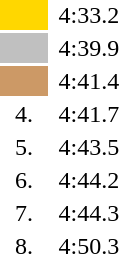<table style="text-align:center">
<tr>
<td width=30 style="background:gold;"></td>
<td align=left></td>
<td>4:33.2</td>
</tr>
<tr>
<td style="background:silver;"></td>
<td align=left></td>
<td>4:39.9</td>
</tr>
<tr>
<td style="background:#cc9966;"></td>
<td align=left></td>
<td>4:41.4</td>
</tr>
<tr>
<td>4.</td>
<td align=left></td>
<td>4:41.7</td>
</tr>
<tr>
<td>5.</td>
<td align=left></td>
<td>4:43.5</td>
</tr>
<tr>
<td>6.</td>
<td align=left></td>
<td>4:44.2</td>
</tr>
<tr>
<td>7.</td>
<td align=left></td>
<td>4:44.3</td>
</tr>
<tr>
<td>8.</td>
<td align=left></td>
<td>4:50.3</td>
</tr>
</table>
